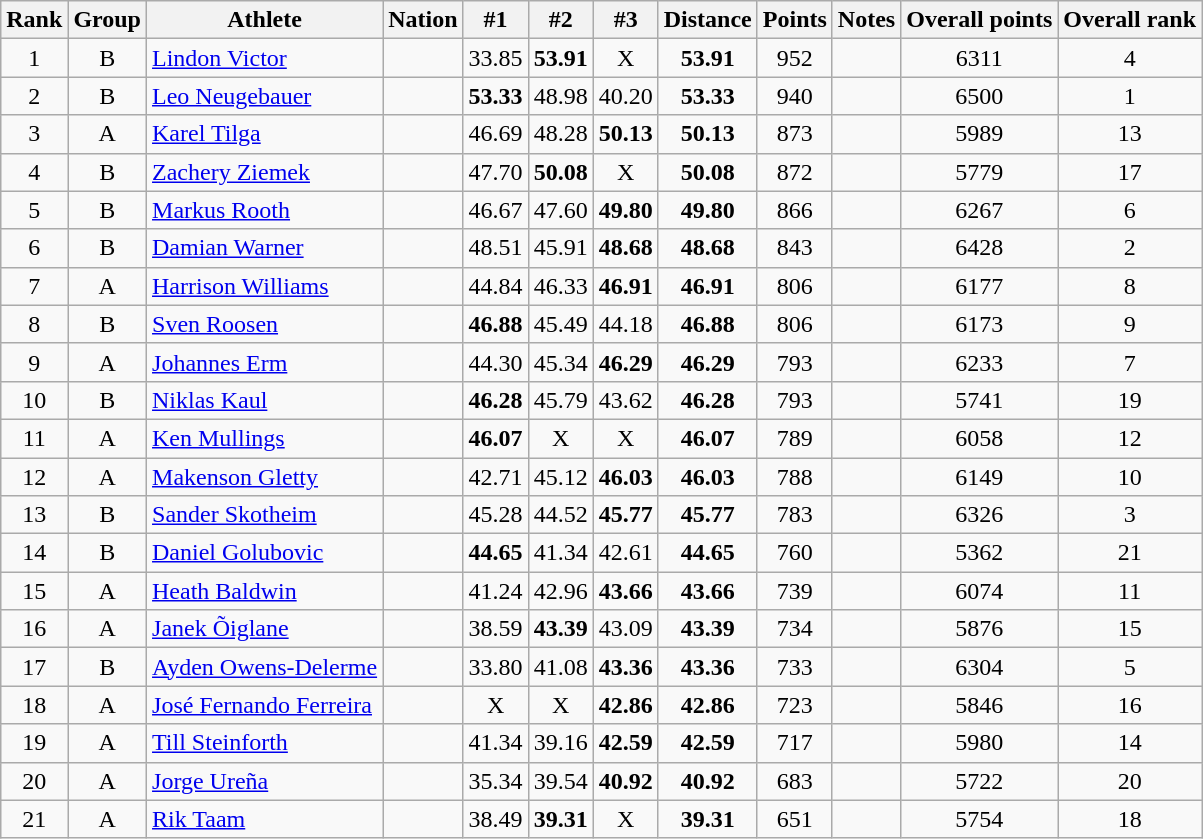<table class="wikitable sortable" style="text-align:center">
<tr>
<th>Rank</th>
<th>Group</th>
<th>Athlete</th>
<th>Nation</th>
<th>#1</th>
<th>#2</th>
<th>#3</th>
<th>Distance</th>
<th>Points</th>
<th>Notes</th>
<th>Overall points</th>
<th>Overall rank</th>
</tr>
<tr>
<td>1</td>
<td>B</td>
<td align="left"><a href='#'>Lindon Victor</a></td>
<td align="left"></td>
<td>33.85</td>
<td><strong>53.91</strong></td>
<td>X</td>
<td><strong>53.91</strong></td>
<td>952</td>
<td></td>
<td>6311</td>
<td>4</td>
</tr>
<tr>
<td>2</td>
<td>B</td>
<td align="left"><a href='#'>Leo Neugebauer</a></td>
<td align="left"></td>
<td><strong>53.33</strong></td>
<td>48.98</td>
<td>40.20</td>
<td><strong>53.33</strong></td>
<td>940</td>
<td></td>
<td>6500</td>
<td>1</td>
</tr>
<tr>
<td>3</td>
<td>A</td>
<td align="left"><a href='#'>Karel Tilga</a></td>
<td align="left"></td>
<td>46.69</td>
<td>48.28</td>
<td><strong>50.13</strong></td>
<td><strong>50.13</strong></td>
<td>873</td>
<td></td>
<td>5989</td>
<td>13</td>
</tr>
<tr>
<td>4</td>
<td>B</td>
<td align="left"><a href='#'>Zachery Ziemek</a></td>
<td align="left"></td>
<td>47.70</td>
<td><strong>50.08</strong></td>
<td>X</td>
<td><strong>50.08</strong></td>
<td>872</td>
<td></td>
<td>5779</td>
<td>17</td>
</tr>
<tr>
<td>5</td>
<td>B</td>
<td align="left"><a href='#'>Markus Rooth</a></td>
<td align="left"></td>
<td>46.67</td>
<td>47.60</td>
<td><strong>49.80</strong></td>
<td><strong>49.80</strong></td>
<td>866</td>
<td></td>
<td>6267</td>
<td>6</td>
</tr>
<tr>
<td>6</td>
<td>B</td>
<td align="left"><a href='#'>Damian Warner</a></td>
<td align="left"></td>
<td>48.51</td>
<td>45.91</td>
<td><strong>48.68</strong></td>
<td><strong>48.68</strong></td>
<td>843</td>
<td></td>
<td>6428</td>
<td>2</td>
</tr>
<tr>
<td>7</td>
<td>A</td>
<td align="left"><a href='#'>Harrison Williams</a></td>
<td align="left"></td>
<td>44.84</td>
<td>46.33</td>
<td><strong>46.91</strong></td>
<td><strong>46.91</strong></td>
<td>806</td>
<td></td>
<td>6177</td>
<td>8</td>
</tr>
<tr>
<td>8</td>
<td>B</td>
<td align="left"><a href='#'>Sven Roosen</a></td>
<td align="left"></td>
<td><strong>46.88</strong></td>
<td>45.49</td>
<td>44.18</td>
<td><strong>46.88</strong></td>
<td>806</td>
<td></td>
<td>6173</td>
<td>9</td>
</tr>
<tr>
<td>9</td>
<td>A</td>
<td align="left"><a href='#'>Johannes Erm</a></td>
<td align="left"></td>
<td>44.30</td>
<td>45.34</td>
<td><strong>46.29</strong></td>
<td><strong>46.29</strong></td>
<td>793</td>
<td></td>
<td>6233</td>
<td>7</td>
</tr>
<tr>
<td>10</td>
<td>B</td>
<td align="left"><a href='#'>Niklas Kaul</a></td>
<td align="left"></td>
<td><strong>46.28</strong></td>
<td>45.79</td>
<td>43.62</td>
<td><strong>46.28</strong></td>
<td>793</td>
<td></td>
<td>5741</td>
<td>19</td>
</tr>
<tr>
<td>11</td>
<td>A</td>
<td align="left"><a href='#'>Ken Mullings</a></td>
<td align="left"></td>
<td><strong>46.07</strong></td>
<td>X</td>
<td>X</td>
<td><strong>46.07</strong></td>
<td>789</td>
<td></td>
<td>6058</td>
<td>12</td>
</tr>
<tr>
<td>12</td>
<td>A</td>
<td align="left"><a href='#'>Makenson Gletty</a></td>
<td align="left"></td>
<td>42.71</td>
<td>45.12</td>
<td><strong>46.03</strong></td>
<td><strong>46.03</strong></td>
<td>788</td>
<td></td>
<td>6149</td>
<td>10</td>
</tr>
<tr>
<td>13</td>
<td>B</td>
<td align="left"><a href='#'>Sander Skotheim</a></td>
<td align="left"></td>
<td>45.28</td>
<td>44.52</td>
<td><strong>45.77</strong></td>
<td><strong>45.77</strong></td>
<td>783</td>
<td></td>
<td>6326</td>
<td>3</td>
</tr>
<tr>
<td>14</td>
<td>B</td>
<td align="left"><a href='#'>Daniel Golubovic</a></td>
<td align="left"></td>
<td><strong>44.65</strong></td>
<td>41.34</td>
<td>42.61</td>
<td><strong>44.65</strong></td>
<td>760</td>
<td></td>
<td>5362</td>
<td>21</td>
</tr>
<tr>
<td>15</td>
<td>A</td>
<td align="left"><a href='#'>Heath Baldwin</a></td>
<td align="left"></td>
<td>41.24</td>
<td>42.96</td>
<td><strong>43.66</strong></td>
<td><strong>43.66</strong></td>
<td>739</td>
<td></td>
<td>6074</td>
<td>11</td>
</tr>
<tr>
<td>16</td>
<td>A</td>
<td align="left"><a href='#'>Janek Õiglane</a></td>
<td align="left"></td>
<td>38.59</td>
<td><strong>43.39</strong></td>
<td>43.09</td>
<td><strong>43.39</strong></td>
<td>734</td>
<td></td>
<td>5876</td>
<td>15</td>
</tr>
<tr>
<td>17</td>
<td>B</td>
<td align="left"><a href='#'>Ayden Owens-Delerme</a></td>
<td align="left"></td>
<td>33.80</td>
<td>41.08</td>
<td><strong>43.36</strong></td>
<td><strong>43.36</strong></td>
<td>733</td>
<td></td>
<td>6304</td>
<td>5</td>
</tr>
<tr>
<td>18</td>
<td>A</td>
<td align="left"><a href='#'>José Fernando Ferreira</a></td>
<td align="left"></td>
<td>X</td>
<td>X</td>
<td><strong>42.86</strong></td>
<td><strong>42.86</strong></td>
<td>723</td>
<td></td>
<td>5846</td>
<td>16</td>
</tr>
<tr>
<td>19</td>
<td>A</td>
<td align="left"><a href='#'>Till Steinforth</a></td>
<td align="left"></td>
<td>41.34</td>
<td>39.16</td>
<td><strong>42.59</strong></td>
<td><strong>42.59</strong></td>
<td>717</td>
<td></td>
<td>5980</td>
<td>14</td>
</tr>
<tr>
<td>20</td>
<td>A</td>
<td align="left"><a href='#'>Jorge Ureña</a></td>
<td align="left"></td>
<td>35.34</td>
<td>39.54</td>
<td><strong>40.92</strong></td>
<td><strong>40.92</strong></td>
<td>683</td>
<td></td>
<td>5722</td>
<td>20</td>
</tr>
<tr>
<td>21</td>
<td>A</td>
<td align="left"><a href='#'>Rik Taam</a></td>
<td align="left"></td>
<td>38.49</td>
<td><strong>39.31</strong></td>
<td>X</td>
<td><strong>39.31</strong></td>
<td>651</td>
<td></td>
<td>5754</td>
<td>18</td>
</tr>
</table>
